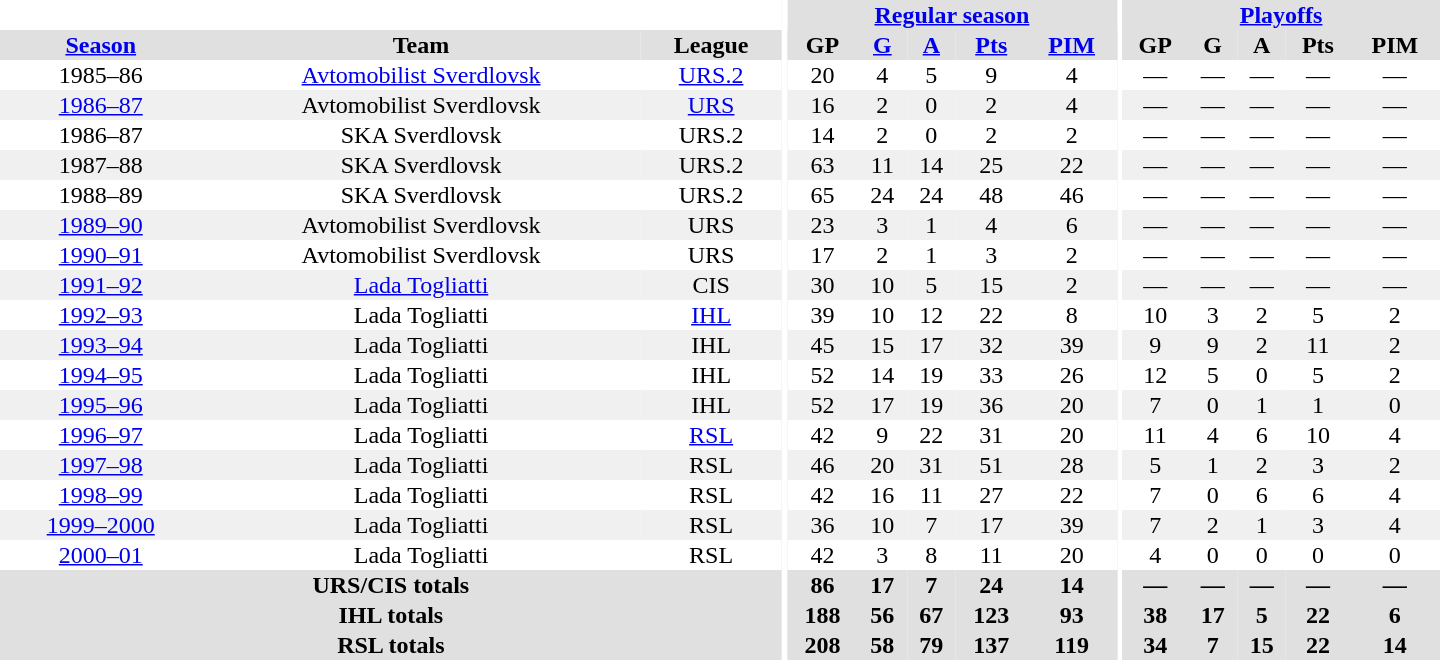<table border="0" cellpadding="1" cellspacing="0" style="text-align:center; width:60em">
<tr bgcolor="#e0e0e0">
<th colspan="3" bgcolor="#ffffff"></th>
<th rowspan="99" bgcolor="#ffffff"></th>
<th colspan="5"><a href='#'>Regular season</a></th>
<th rowspan="99" bgcolor="#ffffff"></th>
<th colspan="5"><a href='#'>Playoffs</a></th>
</tr>
<tr bgcolor="#e0e0e0">
<th><a href='#'>Season</a></th>
<th>Team</th>
<th>League</th>
<th>GP</th>
<th><a href='#'>G</a></th>
<th><a href='#'>A</a></th>
<th><a href='#'>Pts</a></th>
<th><a href='#'>PIM</a></th>
<th>GP</th>
<th>G</th>
<th>A</th>
<th>Pts</th>
<th>PIM</th>
</tr>
<tr>
<td>1985–86</td>
<td><a href='#'>Avtomobilist Sverdlovsk</a></td>
<td><a href='#'>URS.2</a></td>
<td>20</td>
<td>4</td>
<td>5</td>
<td>9</td>
<td>4</td>
<td>—</td>
<td>—</td>
<td>—</td>
<td>—</td>
<td>—</td>
</tr>
<tr bgcolor="#f0f0f0">
<td><a href='#'>1986–87</a></td>
<td>Avtomobilist Sverdlovsk</td>
<td><a href='#'>URS</a></td>
<td>16</td>
<td>2</td>
<td>0</td>
<td>2</td>
<td>4</td>
<td>—</td>
<td>—</td>
<td>—</td>
<td>—</td>
<td>—</td>
</tr>
<tr>
<td>1986–87</td>
<td>SKA Sverdlovsk</td>
<td>URS.2</td>
<td>14</td>
<td>2</td>
<td>0</td>
<td>2</td>
<td>2</td>
<td>—</td>
<td>—</td>
<td>—</td>
<td>—</td>
<td>—</td>
</tr>
<tr bgcolor="#f0f0f0">
<td>1987–88</td>
<td>SKA Sverdlovsk</td>
<td>URS.2</td>
<td>63</td>
<td>11</td>
<td>14</td>
<td>25</td>
<td>22</td>
<td>—</td>
<td>—</td>
<td>—</td>
<td>—</td>
<td>—</td>
</tr>
<tr>
<td>1988–89</td>
<td>SKA Sverdlovsk</td>
<td>URS.2</td>
<td>65</td>
<td>24</td>
<td>24</td>
<td>48</td>
<td>46</td>
<td>—</td>
<td>—</td>
<td>—</td>
<td>—</td>
<td>—</td>
</tr>
<tr bgcolor="#f0f0f0">
<td><a href='#'>1989–90</a></td>
<td>Avtomobilist Sverdlovsk</td>
<td>URS</td>
<td>23</td>
<td>3</td>
<td>1</td>
<td>4</td>
<td>6</td>
<td>—</td>
<td>—</td>
<td>—</td>
<td>—</td>
<td>—</td>
</tr>
<tr>
<td><a href='#'>1990–91</a></td>
<td>Avtomobilist Sverdlovsk</td>
<td>URS</td>
<td>17</td>
<td>2</td>
<td>1</td>
<td>3</td>
<td>2</td>
<td>—</td>
<td>—</td>
<td>—</td>
<td>—</td>
<td>—</td>
</tr>
<tr bgcolor="#f0f0f0">
<td><a href='#'>1991–92</a></td>
<td><a href='#'>Lada Togliatti</a></td>
<td>CIS</td>
<td>30</td>
<td>10</td>
<td>5</td>
<td>15</td>
<td>2</td>
<td>—</td>
<td>—</td>
<td>—</td>
<td>—</td>
<td>—</td>
</tr>
<tr>
<td><a href='#'>1992–93</a></td>
<td>Lada Togliatti</td>
<td><a href='#'>IHL</a></td>
<td>39</td>
<td>10</td>
<td>12</td>
<td>22</td>
<td>8</td>
<td>10</td>
<td>3</td>
<td>2</td>
<td>5</td>
<td>2</td>
</tr>
<tr bgcolor="#f0f0f0">
<td><a href='#'>1993–94</a></td>
<td>Lada Togliatti</td>
<td>IHL</td>
<td>45</td>
<td>15</td>
<td>17</td>
<td>32</td>
<td>39</td>
<td>9</td>
<td>9</td>
<td>2</td>
<td>11</td>
<td>2</td>
</tr>
<tr>
<td><a href='#'>1994–95</a></td>
<td>Lada Togliatti</td>
<td>IHL</td>
<td>52</td>
<td>14</td>
<td>19</td>
<td>33</td>
<td>26</td>
<td>12</td>
<td>5</td>
<td>0</td>
<td>5</td>
<td>2</td>
</tr>
<tr bgcolor="#f0f0f0">
<td><a href='#'>1995–96</a></td>
<td>Lada Togliatti</td>
<td>IHL</td>
<td>52</td>
<td>17</td>
<td>19</td>
<td>36</td>
<td>20</td>
<td>7</td>
<td>0</td>
<td>1</td>
<td>1</td>
<td>0</td>
</tr>
<tr>
<td><a href='#'>1996–97</a></td>
<td>Lada Togliatti</td>
<td><a href='#'>RSL</a></td>
<td>42</td>
<td>9</td>
<td>22</td>
<td>31</td>
<td>20</td>
<td>11</td>
<td>4</td>
<td>6</td>
<td>10</td>
<td>4</td>
</tr>
<tr bgcolor="#f0f0f0">
<td><a href='#'>1997–98</a></td>
<td>Lada Togliatti</td>
<td>RSL</td>
<td>46</td>
<td>20</td>
<td>31</td>
<td>51</td>
<td>28</td>
<td>5</td>
<td>1</td>
<td>2</td>
<td>3</td>
<td>2</td>
</tr>
<tr>
<td><a href='#'>1998–99</a></td>
<td>Lada Togliatti</td>
<td>RSL</td>
<td>42</td>
<td>16</td>
<td>11</td>
<td>27</td>
<td>22</td>
<td>7</td>
<td>0</td>
<td>6</td>
<td>6</td>
<td>4</td>
</tr>
<tr bgcolor="#f0f0f0">
<td><a href='#'>1999–2000</a></td>
<td>Lada Togliatti</td>
<td>RSL</td>
<td>36</td>
<td>10</td>
<td>7</td>
<td>17</td>
<td>39</td>
<td>7</td>
<td>2</td>
<td>1</td>
<td>3</td>
<td>4</td>
</tr>
<tr>
<td><a href='#'>2000–01</a></td>
<td>Lada Togliatti</td>
<td>RSL</td>
<td>42</td>
<td>3</td>
<td>8</td>
<td>11</td>
<td>20</td>
<td>4</td>
<td>0</td>
<td>0</td>
<td>0</td>
<td>0</td>
</tr>
<tr bgcolor="#e0e0e0">
<th colspan="3">URS/CIS totals</th>
<th>86</th>
<th>17</th>
<th>7</th>
<th>24</th>
<th>14</th>
<th>—</th>
<th>—</th>
<th>—</th>
<th>—</th>
<th>—</th>
</tr>
<tr bgcolor="#e0e0e0">
<th colspan="3">IHL totals</th>
<th>188</th>
<th>56</th>
<th>67</th>
<th>123</th>
<th>93</th>
<th>38</th>
<th>17</th>
<th>5</th>
<th>22</th>
<th>6</th>
</tr>
<tr bgcolor="#e0e0e0">
<th colspan="3">RSL totals</th>
<th>208</th>
<th>58</th>
<th>79</th>
<th>137</th>
<th>119</th>
<th>34</th>
<th>7</th>
<th>15</th>
<th>22</th>
<th>14</th>
</tr>
</table>
